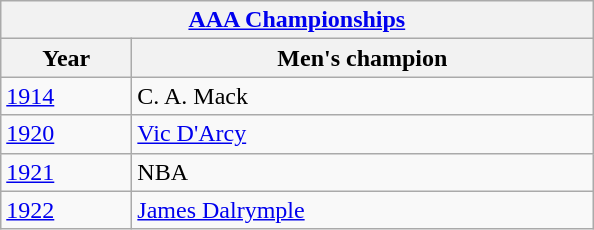<table class="wikitable">
<tr>
<th colspan="2"><a href='#'>AAA Championships</a><br></th>
</tr>
<tr>
<th width=80>Year</th>
<th width=300>Men's champion</th>
</tr>
<tr>
<td><a href='#'>1914</a></td>
<td>C. A. Mack</td>
</tr>
<tr>
<td><a href='#'>1920</a></td>
<td><a href='#'>Vic D'Arcy</a></td>
</tr>
<tr>
<td><a href='#'>1921</a></td>
<td>NBA</td>
</tr>
<tr>
<td><a href='#'>1922</a></td>
<td><a href='#'>James Dalrymple</a></td>
</tr>
</table>
